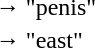<table align="center">
<tr>
<td></td>
<td>→ </td>
<td>"penis"</td>
</tr>
<tr>
<td></td>
<td>→ </td>
<td>"east"</td>
</tr>
</table>
